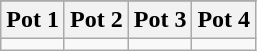<table class="wikitable">
<tr>
</tr>
<tr>
<th width=25%>Pot 1</th>
<th width=25%>Pot 2</th>
<th width=25%>Pot 3</th>
<th width=25%>Pot 4</th>
</tr>
<tr style="vertical-align:top">
<td></td>
<td></td>
<td></td>
<td></td>
</tr>
</table>
